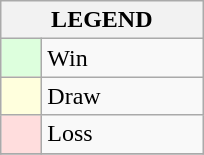<table class="wikitable" border="1">
<tr>
<th colspan="2">LEGEND</th>
</tr>
<tr>
<td style="background:#ddffdd;" width=20> </td>
<td width=100>Win</td>
</tr>
<tr>
<td style="background:#ffffdd"  width=20> </td>
<td width=100>Draw</td>
</tr>
<tr>
<td style="background:#ffdddd;" width=20> </td>
<td width=100>Loss</td>
</tr>
<tr>
</tr>
</table>
